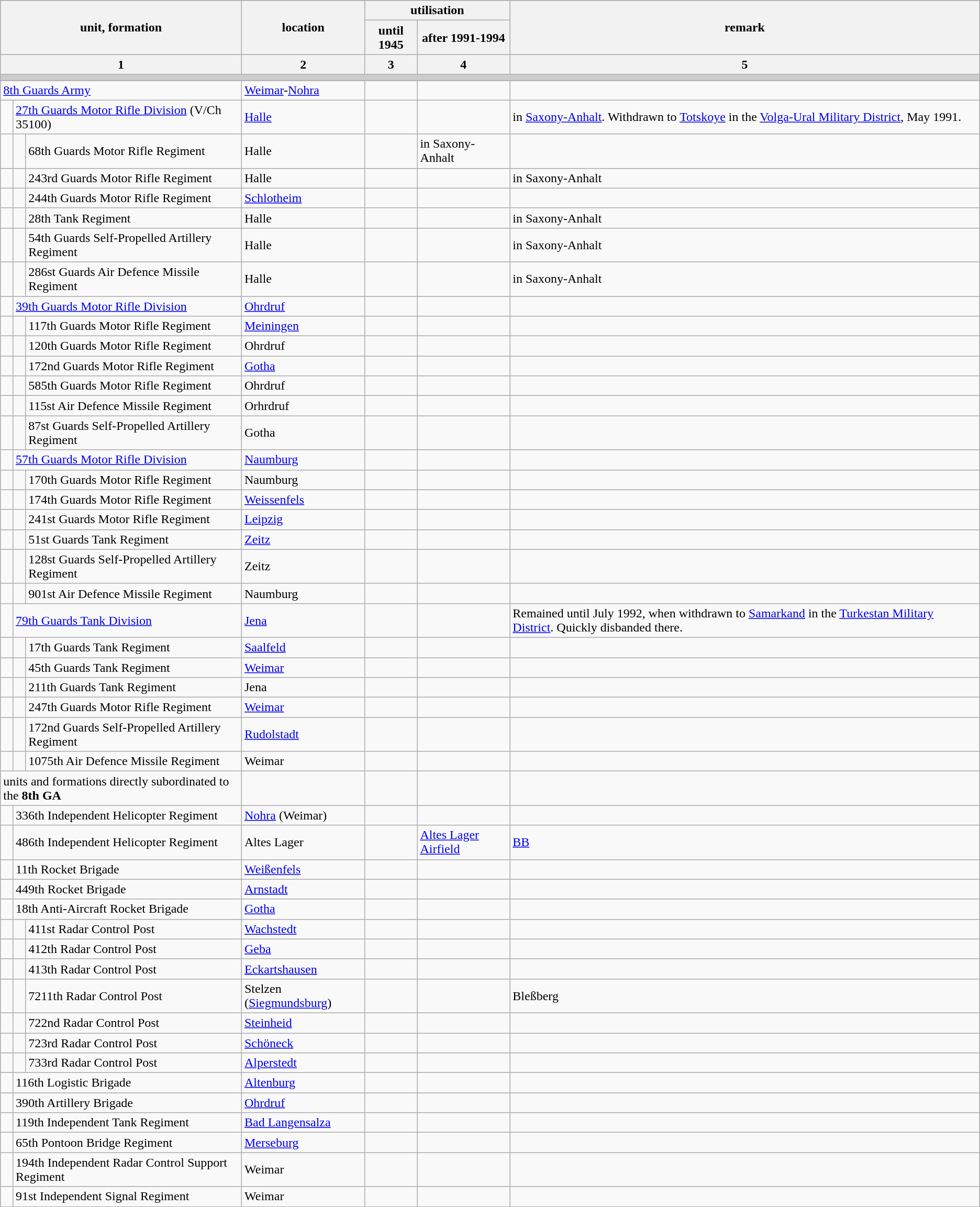<table class="wikitable sortable" style="text-align:left">
<tr bgcolor=#80C0FF>
<th rowspan="2" colspan="3">unit, formation</th>
<th rowspan="2" " scope="col" class="unsortable">location</th>
<th colspan="2">utilisation</th>
<th rowspan="2">remark</th>
</tr>
<tr>
<th>until 1945</th>
<th>after 1991-1994</th>
</tr>
<tr>
<th colspan="3" scope="col" class="unsortable">1</th>
<th>2</th>
<th scope="col" class="unsortable">3</th>
<th scope="col" class="unsortable">4</th>
<th scope="col" class="unsortable">5</th>
</tr>
<tr>
<td bgcolor="#CCCCCC" align="center" colspan="7"></td>
</tr>
<tr>
</tr>
<tr>
<td colspan="3"><a href='#'>8th Guards Army</a></td>
<td><a href='#'>Weimar</a>-<a href='#'>Nohra</a></td>
<td></td>
<td></td>
<td></td>
</tr>
<tr>
<td>  </td>
<td colspan="2"><a href='#'>27th Guards Motor Rifle Division</a> (V/Ch 35100)</td>
<td><a href='#'>Halle</a></td>
<td></td>
<td></td>
<td>in <a href='#'>Saxony-Anhalt</a>. Withdrawn to <a href='#'>Totskoye</a> in the <a href='#'>Volga-Ural Military District</a>, May 1991.</td>
</tr>
<tr>
<td></td>
<td>  </td>
<td>68th Guards Motor Rifle Regiment</td>
<td>Halle</td>
<td></td>
<td>in Saxony-Anhalt</td>
</tr>
<tr>
<td></td>
<td>  </td>
<td>243rd Guards Motor Rifle Regiment</td>
<td>Halle</td>
<td></td>
<td></td>
<td>in Saxony-Anhalt</td>
</tr>
<tr>
<td></td>
<td>  </td>
<td>244th Guards Motor Rifle Regiment</td>
<td><a href='#'>Schlotheim</a></td>
<td></td>
<td></td>
<td></td>
</tr>
<tr>
<td></td>
<td>  </td>
<td>28th Tank Regiment</td>
<td>Halle</td>
<td></td>
<td></td>
<td>in Saxony-Anhalt</td>
</tr>
<tr>
<td></td>
<td>  </td>
<td>54th Guards Self-Propelled Artillery Regiment</td>
<td>Halle</td>
<td></td>
<td></td>
<td>in Saxony-Anhalt</td>
</tr>
<tr>
<td></td>
<td>  </td>
<td>286st Guards Air Defence Missile Regiment</td>
<td>Halle</td>
<td></td>
<td></td>
<td>in Saxony-Anhalt</td>
</tr>
<tr>
<td>  </td>
<td colspan="2"><a href='#'>39th Guards Motor Rifle Division</a></td>
<td><a href='#'>Ohrdruf</a></td>
<td></td>
<td></td>
<td></td>
</tr>
<tr>
<td></td>
<td>  </td>
<td>117th Guards Motor Rifle Regiment</td>
<td><a href='#'>Meiningen</a></td>
<td></td>
<td></td>
<td></td>
</tr>
<tr>
<td></td>
<td></td>
<td>120th Guards Motor Rifle Regiment</td>
<td>Ohrdruf</td>
<td></td>
<td></td>
<td></td>
</tr>
<tr>
<td></td>
<td></td>
<td>172nd Guards Motor Rifle Regiment</td>
<td><a href='#'>Gotha</a></td>
<td></td>
<td></td>
<td></td>
</tr>
<tr>
<td></td>
<td></td>
<td>585th Guards Motor Rifle Regiment</td>
<td>Ohrdruf</td>
<td></td>
<td></td>
</tr>
<tr>
<td></td>
<td></td>
<td>115st Air Defence Missile Regiment</td>
<td>Orhrdruf</td>
<td></td>
<td></td>
<td></td>
</tr>
<tr>
<td></td>
<td></td>
<td>87st Guards Self-Propelled Artillery Regiment</td>
<td>Gotha</td>
<td></td>
<td></td>
<td></td>
</tr>
<tr>
<td>  </td>
<td colspan="2"><a href='#'>57th Guards Motor Rifle Division</a></td>
<td><a href='#'>Naumburg</a></td>
<td></td>
<td></td>
<td></td>
</tr>
<tr>
<td></td>
<td></td>
<td>170th Guards Motor Rifle Regiment</td>
<td>Naumburg</td>
<td></td>
<td></td>
<td></td>
</tr>
<tr>
<td></td>
<td></td>
<td>174th Guards Motor Rifle Regiment</td>
<td><a href='#'>Weissenfels</a></td>
<td></td>
<td></td>
<td></td>
</tr>
<tr>
<td></td>
<td></td>
<td>241st Guards Motor Rifle Regiment</td>
<td><a href='#'>Leipzig</a></td>
<td></td>
<td></td>
<td></td>
</tr>
<tr>
<td></td>
<td></td>
<td>51st Guards Tank Regiment</td>
<td><a href='#'>Zeitz</a></td>
<td></td>
<td></td>
<td></td>
</tr>
<tr>
<td></td>
<td></td>
<td>128st Guards Self-Propelled Artillery Regiment</td>
<td>Zeitz</td>
<td></td>
<td></td>
<td></td>
</tr>
<tr>
<td></td>
<td></td>
<td>901st Air Defence Missile Regiment</td>
<td>Naumburg</td>
<td></td>
<td></td>
<td></td>
</tr>
<tr>
<td>  </td>
<td colspan="2"><a href='#'>79th Guards Tank Division</a></td>
<td><a href='#'>Jena</a></td>
<td></td>
<td></td>
<td>Remained until July 1992, when withdrawn to <a href='#'>Samarkand</a> in the <a href='#'>Turkestan Military District</a>. Quickly disbanded there.</td>
</tr>
<tr>
<td></td>
<td>  </td>
<td>17th Guards Tank Regiment</td>
<td><a href='#'>Saalfeld</a></td>
<td></td>
<td></td>
<td></td>
</tr>
<tr>
<td></td>
<td></td>
<td>45th Guards Tank Regiment</td>
<td><a href='#'>Weimar</a></td>
<td></td>
<td></td>
<td></td>
</tr>
<tr>
<td></td>
<td></td>
<td>211th Guards Tank Regiment</td>
<td>Jena</td>
<td></td>
<td></td>
<td></td>
</tr>
<tr>
<td></td>
<td></td>
<td>247th Guards Motor Rifle Regiment</td>
<td><a href='#'>Weimar</a></td>
<td></td>
<td></td>
<td></td>
</tr>
<tr>
<td></td>
<td></td>
<td>172nd Guards Self-Propelled Artillery Regiment</td>
<td><a href='#'>Rudolstadt</a></td>
<td></td>
<td></td>
<td></td>
</tr>
<tr>
<td></td>
<td></td>
<td>1075th Air Defence Missile Regiment</td>
<td>Weimar</td>
<td></td>
<td></td>
<td></td>
</tr>
<tr>
<td colspan="3">units and formations directly subordinated to the <strong>8th GA</strong></td>
<td></td>
<td></td>
<td></td>
</tr>
<tr>
<td>  </td>
<td colspan="2">336th Independent Helicopter Regiment</td>
<td><a href='#'>Nohra</a> (Weimar)</td>
<td></td>
<td></td>
<td></td>
</tr>
<tr>
<td></td>
<td colspan="2">486th Independent Helicopter Regiment</td>
<td>Altes Lager</td>
<td></td>
<td><a href='#'>Altes Lager Airfield</a></td>
<td><a href='#'>BB</a>  </td>
</tr>
<tr>
<td></td>
<td colspan="2">11th Rocket Brigade</td>
<td><a href='#'>Weißenfels</a></td>
<td></td>
<td></td>
<td></td>
</tr>
<tr>
<td></td>
<td colspan="2">449th Rocket Brigade</td>
<td><a href='#'>Arnstadt</a></td>
<td></td>
<td></td>
<td></td>
</tr>
<tr>
<td></td>
<td colspan="2">18th Anti-Aircraft Rocket Brigade</td>
<td><a href='#'>Gotha</a></td>
<td></td>
<td></td>
<td></td>
</tr>
<tr>
<td></td>
<td></td>
<td>411st Radar Control Post</td>
<td><a href='#'>Wachstedt</a></td>
<td></td>
<td></td>
<td></td>
</tr>
<tr>
<td></td>
<td></td>
<td>412th Radar Control Post</td>
<td><a href='#'>Geba</a></td>
<td></td>
<td></td>
<td></td>
</tr>
<tr>
<td></td>
<td></td>
<td>413th Radar Control Post</td>
<td><a href='#'>Eckartshausen</a></td>
<td></td>
<td></td>
<td></td>
</tr>
<tr>
<td></td>
<td></td>
<td>7211th Radar Control Post</td>
<td>Stelzen (<a href='#'>Siegmundsburg</a>)</td>
<td></td>
<td></td>
<td>Bleßberg</td>
</tr>
<tr>
<td></td>
<td></td>
<td>722nd Radar Control Post</td>
<td><a href='#'>Steinheid</a></td>
<td></td>
<td></td>
<td></td>
</tr>
<tr>
<td></td>
<td></td>
<td>723rd Radar Control Post</td>
<td><a href='#'>Schöneck</a></td>
<td></td>
<td></td>
<td></td>
</tr>
<tr>
<td></td>
<td></td>
<td>733rd Radar Control Post</td>
<td><a href='#'>Alperstedt</a></td>
<td></td>
<td></td>
<td></td>
</tr>
<tr>
<td></td>
<td colspan="2">116th Logistic Brigade</td>
<td><a href='#'>Altenburg</a></td>
<td></td>
<td></td>
<td></td>
</tr>
<tr>
<td></td>
<td colspan="2">390th Artillery Brigade</td>
<td><a href='#'>Ohrdruf</a></td>
<td></td>
<td></td>
<td></td>
</tr>
<tr>
<td></td>
<td colspan="2">119th Independent Tank Regiment</td>
<td><a href='#'>Bad Langensalza</a></td>
<td></td>
<td></td>
<td></td>
</tr>
<tr>
<td></td>
<td colspan="2">65th Pontoon Bridge Regiment</td>
<td><a href='#'>Merseburg</a></td>
<td></td>
<td></td>
<td></td>
</tr>
<tr>
<td></td>
<td colspan="2">194th Independent Radar Control Support Regiment</td>
<td>Weimar</td>
<td></td>
<td></td>
<td></td>
</tr>
<tr>
<td></td>
<td colspan="2">91st Independent Signal Regiment</td>
<td>Weimar</td>
<td></td>
<td></td>
<td></td>
</tr>
</table>
